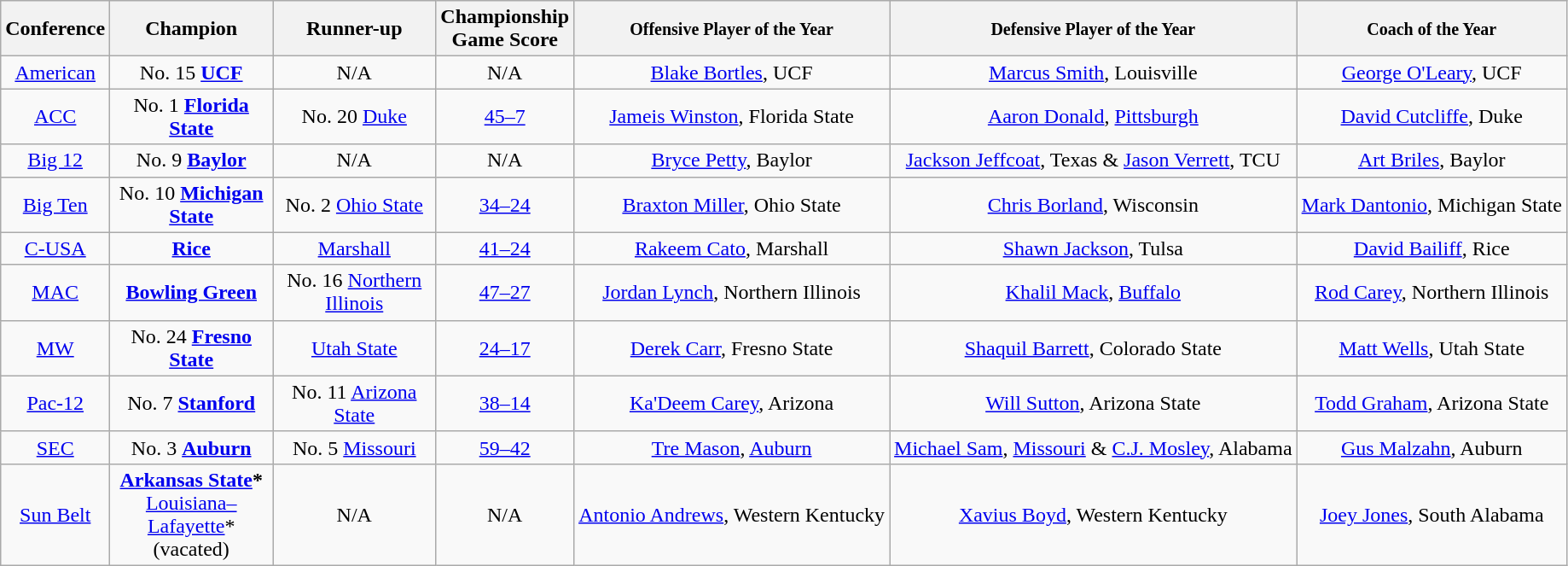<table class="wikitable" style="text-align:center;">
<tr>
<th>Conference</th>
<th style="width:120px">Champion</th>
<th style="width:120px">Runner-up</th>
<th style="width:50px">Championship Game Score</th>
<th><small>Offensive Player of the Year</small></th>
<th><small>Defensive Player of the Year</small></th>
<th><small>Coach of the Year</small></th>
</tr>
<tr>
<td><a href='#'>American</a></td>
<td>No. 15 <a href='#'><strong>UCF</strong></a></td>
<td>N/A</td>
<td>N/A</td>
<td><a href='#'>Blake Bortles</a>, UCF</td>
<td><a href='#'>Marcus Smith</a>, Louisville</td>
<td><a href='#'>George O'Leary</a>, UCF</td>
</tr>
<tr>
<td><a href='#'>ACC</a></td>
<td>No. 1 <a href='#'><strong>Florida State</strong></a></td>
<td>No. 20 <a href='#'>Duke</a></td>
<td><a href='#'>45–7</a></td>
<td><a href='#'>Jameis Winston</a>, Florida State</td>
<td><a href='#'>Aaron Donald</a>, <a href='#'>Pittsburgh</a></td>
<td><a href='#'>David Cutcliffe</a>, Duke</td>
</tr>
<tr>
<td><a href='#'>Big 12</a></td>
<td>No. 9 <a href='#'><strong>Baylor</strong></a></td>
<td>N/A</td>
<td>N/A</td>
<td><a href='#'>Bryce Petty</a>, Baylor</td>
<td><a href='#'>Jackson Jeffcoat</a>, Texas & <a href='#'>Jason Verrett</a>, TCU</td>
<td><a href='#'>Art Briles</a>, Baylor</td>
</tr>
<tr>
<td><a href='#'>Big Ten</a></td>
<td>No. 10 <a href='#'><strong>Michigan State</strong></a></td>
<td>No. 2 <a href='#'>Ohio State</a></td>
<td><a href='#'>34–24</a></td>
<td><a href='#'>Braxton Miller</a>, Ohio State</td>
<td><a href='#'>Chris Borland</a>, Wisconsin</td>
<td><a href='#'>Mark Dantonio</a>, Michigan State</td>
</tr>
<tr>
<td><a href='#'>C-USA</a></td>
<td><a href='#'><strong>Rice</strong></a></td>
<td><a href='#'>Marshall</a></td>
<td><a href='#'>41–24</a></td>
<td><a href='#'>Rakeem Cato</a>, Marshall</td>
<td><a href='#'>Shawn Jackson</a>, Tulsa</td>
<td><a href='#'>David Bailiff</a>, Rice</td>
</tr>
<tr>
<td><a href='#'>MAC</a></td>
<td><a href='#'><strong>Bowling Green</strong></a></td>
<td>No. 16 <a href='#'>Northern Illinois</a></td>
<td><a href='#'>47–27</a></td>
<td><a href='#'>Jordan Lynch</a>, Northern Illinois</td>
<td><a href='#'>Khalil Mack</a>, <a href='#'>Buffalo</a></td>
<td><a href='#'>Rod Carey</a>, Northern Illinois</td>
</tr>
<tr>
<td><a href='#'>MW</a></td>
<td>No. 24 <a href='#'><strong>Fresno State</strong></a></td>
<td><a href='#'>Utah State</a></td>
<td><a href='#'>24–17</a></td>
<td><a href='#'>Derek Carr</a>, Fresno State</td>
<td><a href='#'>Shaquil Barrett</a>, Colorado State</td>
<td><a href='#'>Matt Wells</a>, Utah State</td>
</tr>
<tr>
<td><a href='#'>Pac-12</a></td>
<td>No. 7 <a href='#'><strong>Stanford</strong></a></td>
<td>No. 11 <a href='#'>Arizona State</a></td>
<td><a href='#'>38–14</a></td>
<td><a href='#'>Ka'Deem Carey</a>, Arizona</td>
<td><a href='#'>Will Sutton</a>, Arizona State</td>
<td><a href='#'>Todd Graham</a>, Arizona State</td>
</tr>
<tr>
<td><a href='#'>SEC</a></td>
<td>No. 3 <a href='#'><strong>Auburn</strong></a></td>
<td>No. 5 <a href='#'>Missouri</a></td>
<td><a href='#'>59–42</a></td>
<td><a href='#'>Tre Mason</a>, <a href='#'>Auburn</a></td>
<td><a href='#'>Michael Sam</a>, <a href='#'>Missouri</a> & <a href='#'>C.J. Mosley</a>, Alabama</td>
<td><a href='#'>Gus Malzahn</a>, Auburn</td>
</tr>
<tr>
<td><a href='#'>Sun Belt</a></td>
<td><strong><a href='#'>Arkansas State</a>*</strong><br><a href='#'>Louisiana–Lafayette</a>* (vacated)</td>
<td>N/A</td>
<td>N/A</td>
<td><a href='#'>Antonio Andrews</a>, Western Kentucky</td>
<td><a href='#'>Xavius Boyd</a>, Western Kentucky</td>
<td><a href='#'>Joey Jones</a>, South Alabama</td>
</tr>
</table>
